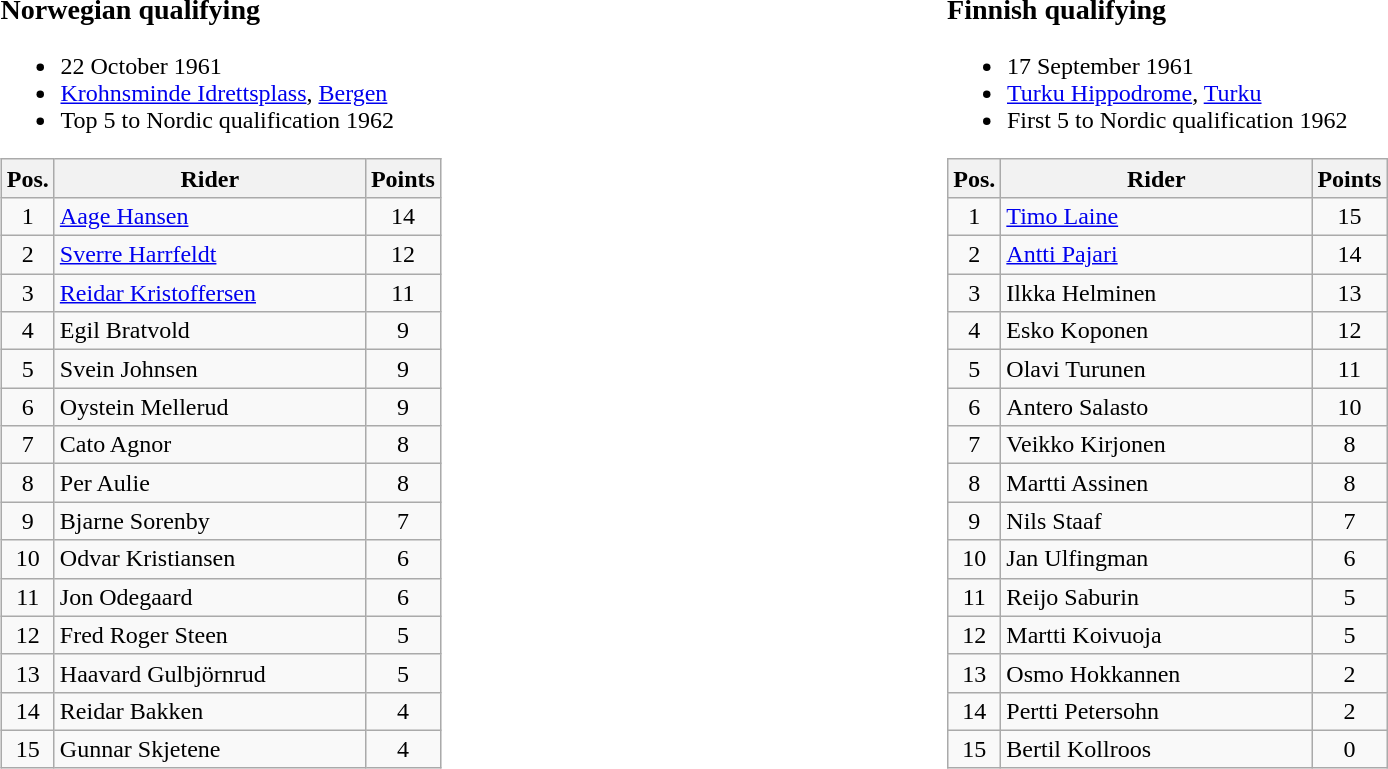<table width=100%>
<tr>
<td width=50% valign=top><br><h3>Norwegian qualifying</h3><ul><li>22 October 1961</li><li> <a href='#'>Krohnsminde Idrettsplass</a>, <a href='#'>Bergen</a></li><li>Top 5 to Nordic qualification 1962</li></ul><table class=wikitable>
<tr>
<th width=25px>Pos.</th>
<th width=200px>Rider</th>
<th width=40px>Points</th>
</tr>
<tr align=center >
<td>1</td>
<td align=left><a href='#'>Aage Hansen</a></td>
<td>14</td>
</tr>
<tr align=center >
<td>2</td>
<td align=left><a href='#'>Sverre Harrfeldt</a></td>
<td>12</td>
</tr>
<tr align=center >
<td>3</td>
<td align=left><a href='#'>Reidar Kristoffersen</a></td>
<td>11</td>
</tr>
<tr align=center >
<td>4</td>
<td align=left>Egil Bratvold</td>
<td>9</td>
</tr>
<tr align=center >
<td>5</td>
<td align=left>Svein Johnsen</td>
<td>9</td>
</tr>
<tr align=center>
<td>6</td>
<td align=left>Oystein Mellerud</td>
<td>9</td>
</tr>
<tr align=center>
<td>7</td>
<td align=left>Cato Agnor</td>
<td>8</td>
</tr>
<tr align=center>
<td>8</td>
<td align=left>Per Aulie</td>
<td>8</td>
</tr>
<tr align=center>
<td>9</td>
<td align=left>Bjarne Sorenby</td>
<td>7</td>
</tr>
<tr align=center>
<td>10</td>
<td align=left>Odvar Kristiansen</td>
<td>6</td>
</tr>
<tr align=center>
<td>11</td>
<td align=left>Jon Odegaard</td>
<td>6</td>
</tr>
<tr align=center>
<td>12</td>
<td align=left>Fred Roger Steen</td>
<td>5</td>
</tr>
<tr align=center>
<td>13</td>
<td align=left>Haavard Gulbjörnrud</td>
<td>5</td>
</tr>
<tr align=center>
<td>14</td>
<td align=left>Reidar Bakken</td>
<td>4</td>
</tr>
<tr align=center>
<td>15</td>
<td align=left>Gunnar Skjetene</td>
<td>4</td>
</tr>
</table>
</td>
<td width=50% valign=top><br><h3>Finnish qualifying</h3><ul><li>17 September 1961</li><li> <a href='#'>Turku Hippodrome</a>, <a href='#'>Turku</a></li><li>First 5 to Nordic qualification 1962</li></ul><table class="wikitable" style="text-align:center;">
<tr>
<th width=25px>Pos.</th>
<th width=200px>Rider</th>
<th width=40px>Points</th>
</tr>
<tr { >
<td>1</td>
<td align=left><a href='#'>Timo Laine</a></td>
<td>15</td>
</tr>
<tr>
<td>2</td>
<td align=left><a href='#'>Antti Pajari</a></td>
<td>14</td>
</tr>
<tr>
<td>3</td>
<td align=left>Ilkka Helminen</td>
<td>13</td>
</tr>
<tr>
<td>4</td>
<td align=left>Esko Koponen</td>
<td>12</td>
</tr>
<tr>
<td>5</td>
<td align=left>Olavi Turunen</td>
<td>11</td>
</tr>
<tr>
<td>6</td>
<td align=left>Antero Salasto</td>
<td>10</td>
</tr>
<tr>
<td>7</td>
<td align=left>Veikko Kirjonen</td>
<td>8</td>
</tr>
<tr>
<td>8</td>
<td align=left>Martti Assinen</td>
<td>8</td>
</tr>
<tr>
<td>9</td>
<td align=left>Nils Staaf</td>
<td>7</td>
</tr>
<tr>
<td>10</td>
<td align=left>Jan Ulfingman</td>
<td>6</td>
</tr>
<tr>
<td>11</td>
<td align=left>Reijo Saburin</td>
<td>5</td>
</tr>
<tr>
<td>12</td>
<td align=left>Martti Koivuoja</td>
<td>5</td>
</tr>
<tr>
<td>13</td>
<td align=left>Osmo Hokkannen</td>
<td>2</td>
</tr>
<tr>
<td>14</td>
<td align=left>Pertti Petersohn</td>
<td>2</td>
</tr>
<tr>
<td>15</td>
<td align=left>Bertil Kollroos</td>
<td>0</td>
</tr>
</table>
</td>
</tr>
</table>
